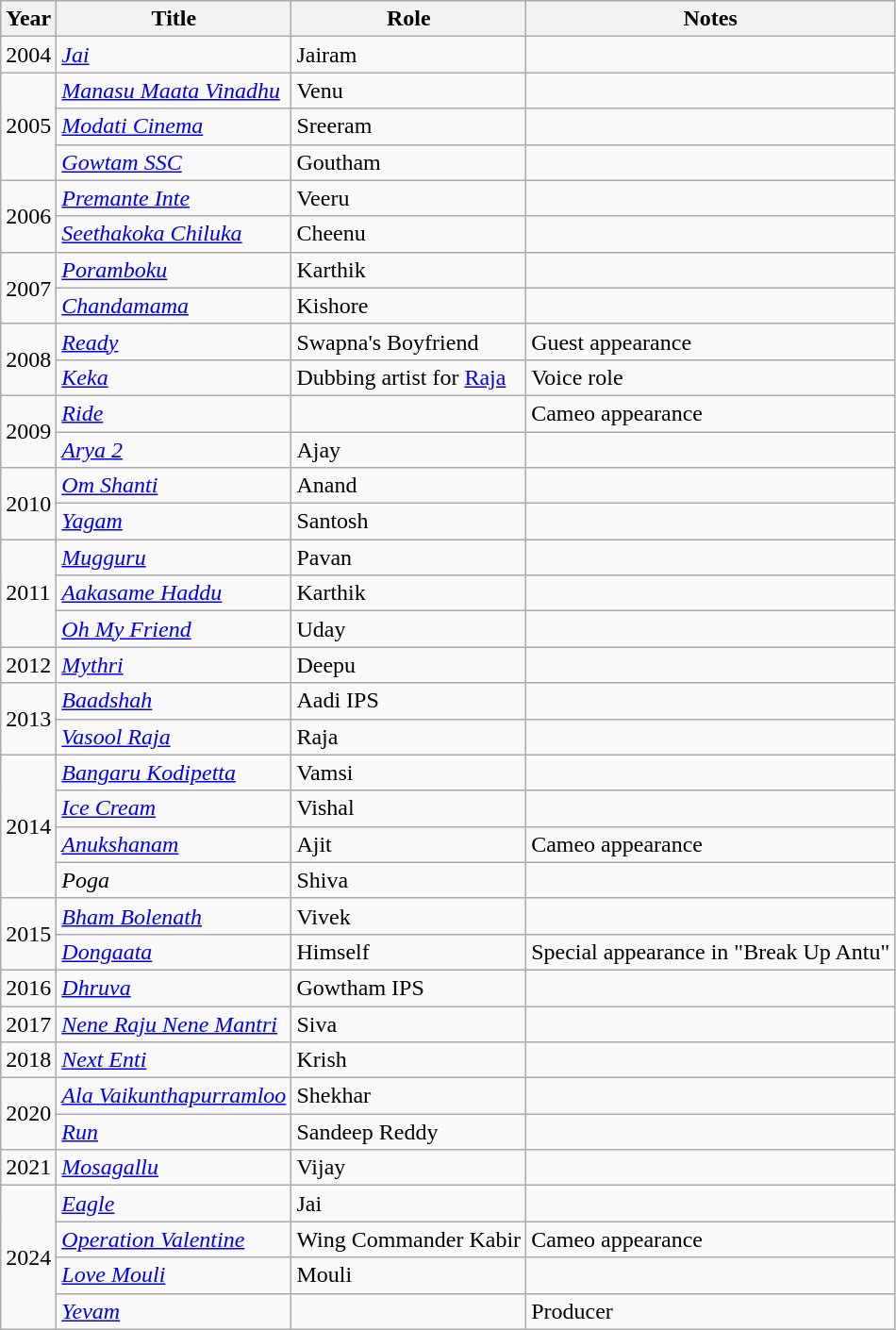<table class="wikitable sortable">
<tr>
<th>Year</th>
<th>Title</th>
<th>Role</th>
<th>Notes</th>
</tr>
<tr>
<td>2004</td>
<td><em><a href='#'>Jai</a></em></td>
<td>Jairam</td>
<td></td>
</tr>
<tr>
<td rowspan="3">2005</td>
<td><em><a href='#'>Manasu Maata Vinadhu</a></em></td>
<td>Venu</td>
<td></td>
</tr>
<tr>
<td><em><a href='#'>Modati Cinema</a></em></td>
<td>Sreeram</td>
<td></td>
</tr>
<tr>
<td><em><a href='#'>Gowtam SSC</a></em></td>
<td>Goutham</td>
<td></td>
</tr>
<tr>
<td rowspan="2">2006</td>
<td><em><a href='#'>Premante Inte</a></em></td>
<td>Veeru</td>
<td></td>
</tr>
<tr>
<td><em><a href='#'>Seethakoka Chiluka</a></em></td>
<td>Cheenu</td>
<td></td>
</tr>
<tr>
<td rowspan="2">2007</td>
<td><em><a href='#'>Poramboku</a></em></td>
<td>Karthik</td>
<td></td>
</tr>
<tr>
<td><em><a href='#'>Chandamama</a></em></td>
<td>Kishore</td>
<td></td>
</tr>
<tr>
<td rowspan="2">2008</td>
<td><em><a href='#'>Ready</a></em></td>
<td>Swapna's Boyfriend</td>
<td>Guest appearance</td>
</tr>
<tr>
<td><em><a href='#'>Keka</a></em></td>
<td>Dubbing artist for <a href='#'>Raja</a></td>
<td>Voice role</td>
</tr>
<tr>
<td rowspan="2">2009</td>
<td><em><a href='#'>Ride</a></em></td>
<td></td>
<td>Cameo appearance</td>
</tr>
<tr>
<td><em><a href='#'>Arya 2</a></em></td>
<td>Ajay</td>
<td></td>
</tr>
<tr>
<td rowspan="2">2010</td>
<td><em><a href='#'>Om Shanti</a></em></td>
<td>Anand</td>
<td></td>
</tr>
<tr>
<td><em><a href='#'>Yagam</a></em></td>
<td>Santosh</td>
<td></td>
</tr>
<tr>
<td rowspan="3">2011</td>
<td><em><a href='#'>Mugguru</a></em></td>
<td>Pavan</td>
<td></td>
</tr>
<tr>
<td><em><a href='#'>Aakasame Haddu</a></em></td>
<td>Karthik</td>
<td></td>
</tr>
<tr>
<td><em><a href='#'>Oh My Friend</a></em></td>
<td>Uday</td>
<td></td>
</tr>
<tr>
<td>2012</td>
<td><em><a href='#'>Mythri</a></em></td>
<td>Deepu</td>
<td></td>
</tr>
<tr>
<td rowspan="2">2013</td>
<td><em><a href='#'>Baadshah</a></em></td>
<td>Aadi IPS</td>
<td></td>
</tr>
<tr>
<td><em><a href='#'>Vasool Raja</a></em></td>
<td>Raja</td>
<td></td>
</tr>
<tr>
<td rowspan="4">2014</td>
<td><em><a href='#'>Bangaru Kodipetta</a></em></td>
<td>Vamsi</td>
<td></td>
</tr>
<tr>
<td><em><a href='#'>Ice Cream</a></em></td>
<td>Vishal</td>
<td></td>
</tr>
<tr>
<td><em><a href='#'>Anukshanam</a></em></td>
<td>Ajit</td>
<td>Cameo appearance</td>
</tr>
<tr>
<td><em>Poga</em></td>
<td>Shiva</td>
<td></td>
</tr>
<tr>
<td rowspan="2">2015</td>
<td><em><a href='#'>Bham Bolenath</a></em></td>
<td>Vivek</td>
<td></td>
</tr>
<tr>
<td><em><a href='#'>Dongaata</a></em></td>
<td>Himself</td>
<td>Special appearance in "Break Up Antu"</td>
</tr>
<tr>
<td>2016</td>
<td><em><a href='#'>Dhruva</a></em></td>
<td>Gowtham IPS</td>
<td></td>
</tr>
<tr>
<td>2017</td>
<td><em><a href='#'>Nene Raju Nene Mantri</a></em></td>
<td>Siva</td>
<td></td>
</tr>
<tr>
<td>2018</td>
<td><em><a href='#'>Next Enti</a></em></td>
<td>Krish</td>
<td></td>
</tr>
<tr>
<td rowspan="2">2020</td>
<td><em><a href='#'>Ala Vaikunthapurramloo</a></em></td>
<td>Shekhar</td>
<td></td>
</tr>
<tr>
<td><em><a href='#'>Run</a></em></td>
<td>Sandeep Reddy</td>
<td></td>
</tr>
<tr>
<td>2021</td>
<td><em><a href='#'>Mosagallu</a></em></td>
<td>Vijay</td>
<td></td>
</tr>
<tr>
<td rowspan="4">2024</td>
<td><em><a href='#'>Eagle</a></em></td>
<td>Jai</td>
<td></td>
</tr>
<tr>
<td><em><a href='#'>Operation Valentine</a></em></td>
<td>Wing Commander Kabir</td>
<td>Cameo appearance </td>
</tr>
<tr>
<td><em><a href='#'>Love Mouli</a></em></td>
<td>Mouli</td>
<td></td>
</tr>
<tr>
<td><em><a href='#'>Yevam</a></em></td>
<td></td>
<td>Producer</td>
</tr>
</table>
